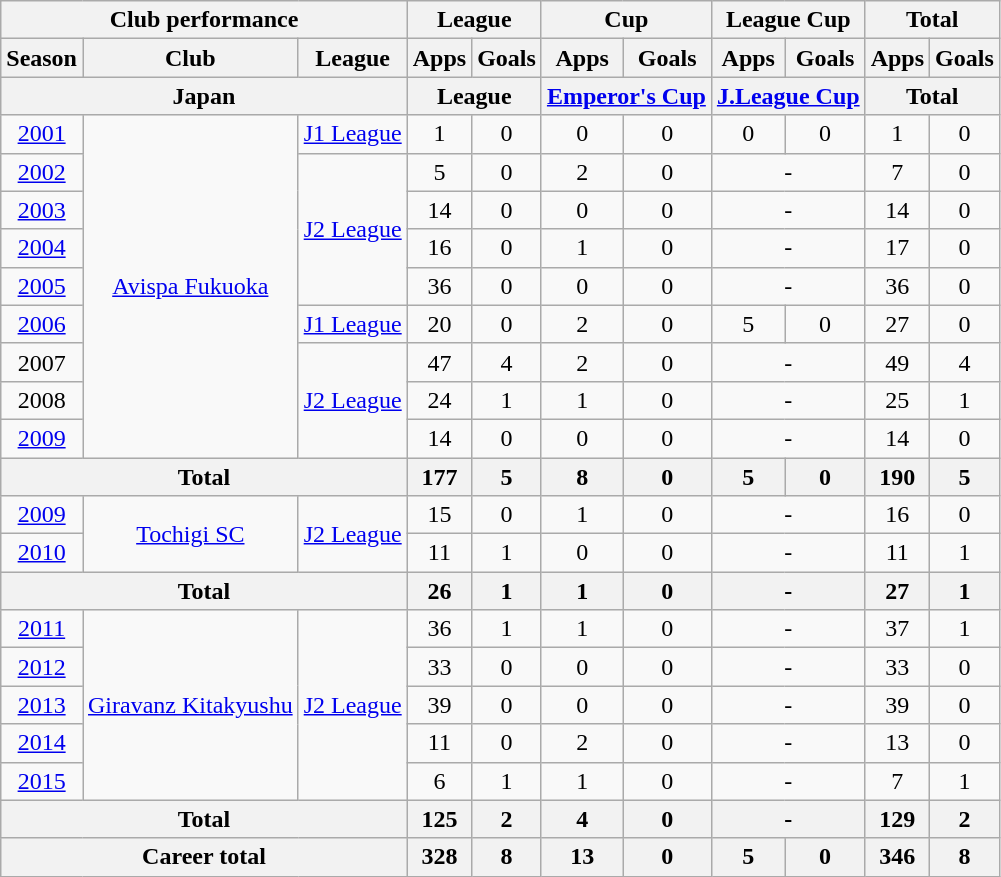<table class="wikitable" style="text-align:center">
<tr>
<th colspan=3>Club performance</th>
<th colspan=2>League</th>
<th colspan=2>Cup</th>
<th colspan=2>League Cup</th>
<th colspan=2>Total</th>
</tr>
<tr>
<th>Season</th>
<th>Club</th>
<th>League</th>
<th>Apps</th>
<th>Goals</th>
<th>Apps</th>
<th>Goals</th>
<th>Apps</th>
<th>Goals</th>
<th>Apps</th>
<th>Goals</th>
</tr>
<tr>
<th colspan=3>Japan</th>
<th colspan=2>League</th>
<th colspan=2><a href='#'>Emperor's Cup</a></th>
<th colspan=2><a href='#'>J.League Cup</a></th>
<th colspan=2>Total</th>
</tr>
<tr>
<td><a href='#'>2001</a></td>
<td rowspan="9"><a href='#'>Avispa Fukuoka</a></td>
<td><a href='#'>J1 League</a></td>
<td>1</td>
<td>0</td>
<td>0</td>
<td>0</td>
<td>0</td>
<td>0</td>
<td>1</td>
<td>0</td>
</tr>
<tr>
<td><a href='#'>2002</a></td>
<td rowspan="4"><a href='#'>J2 League</a></td>
<td>5</td>
<td>0</td>
<td>2</td>
<td>0</td>
<td colspan="2">-</td>
<td>7</td>
<td>0</td>
</tr>
<tr>
<td><a href='#'>2003</a></td>
<td>14</td>
<td>0</td>
<td>0</td>
<td>0</td>
<td colspan="2">-</td>
<td>14</td>
<td>0</td>
</tr>
<tr>
<td><a href='#'>2004</a></td>
<td>16</td>
<td>0</td>
<td>1</td>
<td>0</td>
<td colspan="2">-</td>
<td>17</td>
<td>0</td>
</tr>
<tr>
<td><a href='#'>2005</a></td>
<td>36</td>
<td>0</td>
<td>0</td>
<td>0</td>
<td colspan="2">-</td>
<td>36</td>
<td>0</td>
</tr>
<tr>
<td><a href='#'>2006</a></td>
<td><a href='#'>J1 League</a></td>
<td>20</td>
<td>0</td>
<td>2</td>
<td>0</td>
<td>5</td>
<td>0</td>
<td>27</td>
<td>0</td>
</tr>
<tr>
<td>2007</td>
<td rowspan="3"><a href='#'>J2 League</a></td>
<td>47</td>
<td>4</td>
<td>2</td>
<td>0</td>
<td colspan="2">-</td>
<td>49</td>
<td>4</td>
</tr>
<tr>
<td>2008</td>
<td>24</td>
<td>1</td>
<td>1</td>
<td>0</td>
<td colspan="2">-</td>
<td>25</td>
<td>1</td>
</tr>
<tr>
<td><a href='#'>2009</a></td>
<td>14</td>
<td>0</td>
<td>0</td>
<td>0</td>
<td colspan="2">-</td>
<td>14</td>
<td>0</td>
</tr>
<tr>
<th colspan="3">Total</th>
<th>177</th>
<th>5</th>
<th>8</th>
<th>0</th>
<th>5</th>
<th>0</th>
<th>190</th>
<th>5</th>
</tr>
<tr>
<td><a href='#'>2009</a></td>
<td rowspan="2"><a href='#'>Tochigi SC</a></td>
<td rowspan="2"><a href='#'>J2 League</a></td>
<td>15</td>
<td>0</td>
<td>1</td>
<td>0</td>
<td colspan="2">-</td>
<td>16</td>
<td>0</td>
</tr>
<tr>
<td><a href='#'>2010</a></td>
<td>11</td>
<td>1</td>
<td>0</td>
<td>0</td>
<td colspan="2">-</td>
<td>11</td>
<td>1</td>
</tr>
<tr>
<th colspan="3">Total</th>
<th>26</th>
<th>1</th>
<th>1</th>
<th>0</th>
<th colspan="2">-</th>
<th>27</th>
<th>1</th>
</tr>
<tr>
<td><a href='#'>2011</a></td>
<td rowspan="5"><a href='#'>Giravanz Kitakyushu</a></td>
<td rowspan="5"><a href='#'>J2 League</a></td>
<td>36</td>
<td>1</td>
<td>1</td>
<td>0</td>
<td colspan="2">-</td>
<td>37</td>
<td>1</td>
</tr>
<tr>
<td><a href='#'>2012</a></td>
<td>33</td>
<td>0</td>
<td>0</td>
<td>0</td>
<td colspan="2">-</td>
<td>33</td>
<td>0</td>
</tr>
<tr>
<td><a href='#'>2013</a></td>
<td>39</td>
<td>0</td>
<td>0</td>
<td>0</td>
<td colspan="2">-</td>
<td>39</td>
<td>0</td>
</tr>
<tr>
<td><a href='#'>2014</a></td>
<td>11</td>
<td>0</td>
<td>2</td>
<td>0</td>
<td colspan="2">-</td>
<td>13</td>
<td>0</td>
</tr>
<tr>
<td><a href='#'>2015</a></td>
<td>6</td>
<td>1</td>
<td>1</td>
<td>0</td>
<td colspan="2">-</td>
<td>7</td>
<td>1</td>
</tr>
<tr>
<th colspan="3">Total</th>
<th>125</th>
<th>2</th>
<th>4</th>
<th>0</th>
<th colspan="2">-</th>
<th>129</th>
<th>2</th>
</tr>
<tr>
<th colspan=3>Career total</th>
<th>328</th>
<th>8</th>
<th>13</th>
<th>0</th>
<th>5</th>
<th>0</th>
<th>346</th>
<th>8</th>
</tr>
</table>
